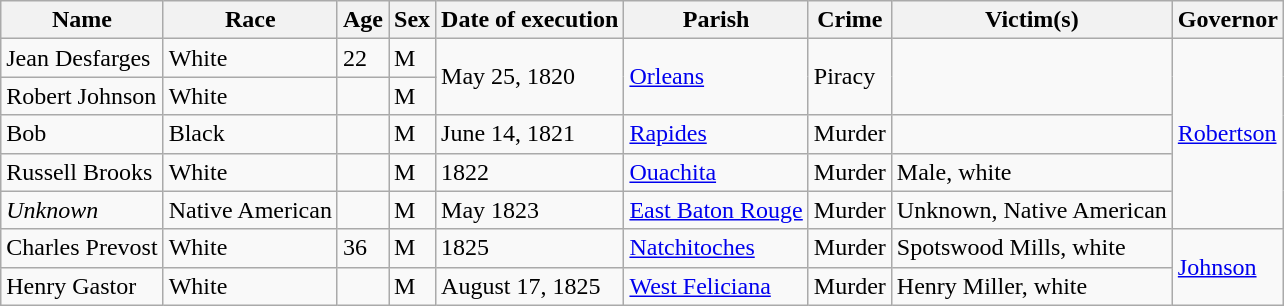<table class="wikitable sortable">
<tr>
<th>Name</th>
<th>Race</th>
<th>Age</th>
<th>Sex</th>
<th>Date of execution</th>
<th>Parish</th>
<th>Crime</th>
<th>Victim(s)</th>
<th>Governor</th>
</tr>
<tr>
<td>Jean Desfarges</td>
<td>White</td>
<td>22</td>
<td>M</td>
<td rowspan="2">May 25, 1820</td>
<td rowspan="2"><a href='#'>Orleans</a></td>
<td rowspan="2">Piracy</td>
<td rowspan="2"></td>
<td rowspan="5"><a href='#'>Robertson</a></td>
</tr>
<tr>
<td>Robert Johnson</td>
<td>White</td>
<td></td>
<td>M</td>
</tr>
<tr>
<td>Bob</td>
<td>Black</td>
<td></td>
<td>M</td>
<td>June 14, 1821</td>
<td><a href='#'>Rapides</a></td>
<td>Murder</td>
<td></td>
</tr>
<tr>
<td>Russell Brooks</td>
<td>White</td>
<td></td>
<td>M</td>
<td>1822</td>
<td><a href='#'>Ouachita</a></td>
<td>Murder</td>
<td>Male, white</td>
</tr>
<tr>
<td><em>Unknown</em></td>
<td>Native American</td>
<td></td>
<td>M</td>
<td>May 1823</td>
<td><a href='#'>East Baton Rouge</a></td>
<td>Murder</td>
<td>Unknown, Native American</td>
</tr>
<tr>
<td>Charles Prevost</td>
<td>White</td>
<td>36</td>
<td>M</td>
<td>1825</td>
<td><a href='#'>Natchitoches</a></td>
<td>Murder</td>
<td>Spotswood Mills, white</td>
<td rowspan="2"><a href='#'>Johnson</a></td>
</tr>
<tr>
<td>Henry Gastor</td>
<td>White</td>
<td></td>
<td>M</td>
<td>August 17, 1825</td>
<td><a href='#'>West Feliciana</a></td>
<td>Murder</td>
<td>Henry Miller, white</td>
</tr>
</table>
